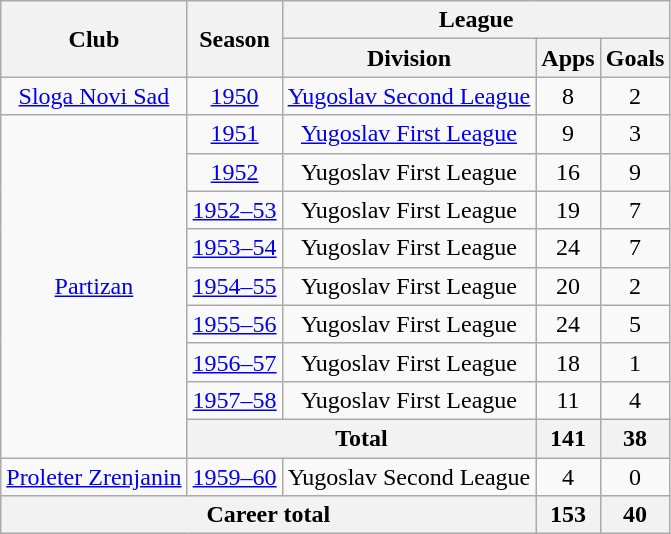<table class="wikitable" style="text-align:center">
<tr>
<th rowspan="2">Club</th>
<th rowspan="2">Season</th>
<th colspan="3">League</th>
</tr>
<tr>
<th>Division</th>
<th>Apps</th>
<th>Goals</th>
</tr>
<tr>
<td><a href='#'>Sloga Novi Sad</a></td>
<td><a href='#'>1950</a></td>
<td><a href='#'>Yugoslav Second League</a></td>
<td>8</td>
<td>2</td>
</tr>
<tr>
<td rowspan="9"><a href='#'>Partizan</a></td>
<td><a href='#'>1951</a></td>
<td><a href='#'>Yugoslav First League</a></td>
<td>9</td>
<td>3</td>
</tr>
<tr>
<td><a href='#'>1952</a></td>
<td>Yugoslav First League</td>
<td>16</td>
<td>9</td>
</tr>
<tr>
<td><a href='#'>1952–53</a></td>
<td>Yugoslav First League</td>
<td>19</td>
<td>7</td>
</tr>
<tr>
<td><a href='#'>1953–54</a></td>
<td>Yugoslav First League</td>
<td>24</td>
<td>7</td>
</tr>
<tr>
<td><a href='#'>1954–55</a></td>
<td>Yugoslav First League</td>
<td>20</td>
<td>2</td>
</tr>
<tr>
<td><a href='#'>1955–56</a></td>
<td>Yugoslav First League</td>
<td>24</td>
<td>5</td>
</tr>
<tr>
<td><a href='#'>1956–57</a></td>
<td>Yugoslav First League</td>
<td>18</td>
<td>1</td>
</tr>
<tr>
<td><a href='#'>1957–58</a></td>
<td>Yugoslav First League</td>
<td>11</td>
<td>4</td>
</tr>
<tr>
<th colspan="2">Total</th>
<th>141</th>
<th>38</th>
</tr>
<tr>
<td><a href='#'>Proleter Zrenjanin</a></td>
<td><a href='#'>1959–60</a></td>
<td>Yugoslav Second League</td>
<td>4</td>
<td>0</td>
</tr>
<tr>
<th colspan="3">Career total</th>
<th>153</th>
<th>40</th>
</tr>
</table>
